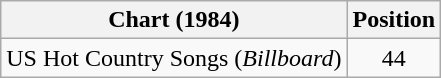<table class="wikitable">
<tr>
<th>Chart (1984)</th>
<th>Position</th>
</tr>
<tr>
<td>US Hot Country Songs (<em>Billboard</em>)</td>
<td align="center">44</td>
</tr>
</table>
